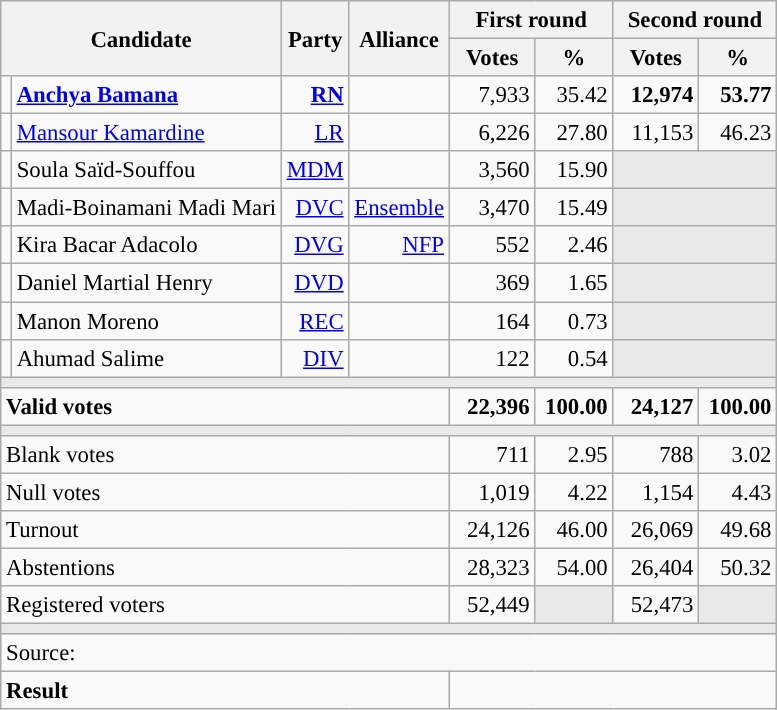<table class="wikitable" style="text-align:right;font-size:95%;">
<tr>
<th colspan="2" rowspan="2">Candidate</th>
<th colspan="1" rowspan="2">Party</th>
<th colspan="1" rowspan="2">Alliance</th>
<th colspan="2">First round</th>
<th colspan="2">Second round</th>
</tr>
<tr>
<th style="width:50px;">Votes</th>
<th style="width:45px;">%</th>
<th style="width:50px;">Votes</th>
<th style="width:45px;">%</th>
</tr>
<tr>
<td style="color:inherit;background:"></td>
<td style="text-align:left;"><strong><a href='#'>Anchya Bamana</a></strong></td>
<td><a href='#'><strong>RN</strong></a></td>
<td></td>
<td>7,933</td>
<td>35.42</td>
<td><strong>12,974</strong></td>
<td><strong>53.77</strong></td>
</tr>
<tr>
<td style="color:inherit;background:"></td>
<td style="text-align:left;"><a href='#'>Mansour Kamardine</a></td>
<td><a href='#'>LR</a></td>
<td></td>
<td>6,226</td>
<td>27.80</td>
<td>11,153</td>
<td>46.23</td>
</tr>
<tr>
<td style="color:inherit;background:"></td>
<td style="text-align:left;">Soula Saïd-Souffou</td>
<td><a href='#'>MDM</a></td>
<td></td>
<td>3,560</td>
<td>15.90</td>
<td colspan="2" rowspan="1" style="background:#E9E9E9;"></td>
</tr>
<tr>
<td style="color:inherit;background:"></td>
<td style="text-align:left;">Madi-Boinamani Madi Mari</td>
<td><a href='#'>DVC</a></td>
<td><a href='#'>Ensemble</a></td>
<td>3,470</td>
<td>15.49</td>
<td colspan="2" rowspan="1" style="background:#E9E9E9;"></td>
</tr>
<tr>
<td style="color:inherit;background:"></td>
<td style="text-align:left;">Kira Bacar Adacolo</td>
<td><a href='#'>DVG</a></td>
<td><a href='#'>NFP</a></td>
<td>552</td>
<td>2.46</td>
<td colspan="2" rowspan="1" style="background:#E9E9E9;"></td>
</tr>
<tr>
<td style="color:inherit;background:"></td>
<td style="text-align:left;">Daniel Martial Henry</td>
<td><a href='#'>DVD</a></td>
<td></td>
<td>369</td>
<td>1.65</td>
<td colspan="2" rowspan="1" style="background:#E9E9E9;"></td>
</tr>
<tr>
<td style="color:inherit;background:"></td>
<td style="text-align:left;">Manon Moreno</td>
<td><a href='#'>REC</a></td>
<td></td>
<td>164</td>
<td>0.73</td>
<td colspan="2" rowspan="1" style="background:#E9E9E9;"></td>
</tr>
<tr>
<td style="color:inherit;background:"></td>
<td style="text-align:left;">Ahumad Salime</td>
<td><a href='#'>DIV</a></td>
<td></td>
<td>122</td>
<td>0.54</td>
<td colspan="2" rowspan="1" style="background:#E9E9E9;"></td>
</tr>
<tr>
<td colspan="8" style="background:#E9E9E9;"></td>
</tr>
<tr style="font-weight:bold;">
<td colspan="4" style="text-align:left;">Valid votes</td>
<td>22,396</td>
<td>100.00</td>
<td>24,127</td>
<td>100.00</td>
</tr>
<tr>
<td colspan="8" style="background:#E9E9E9;"></td>
</tr>
<tr>
<td colspan="4" style="text-align:left;">Blank votes</td>
<td>711</td>
<td>2.95</td>
<td>788</td>
<td>3.02</td>
</tr>
<tr>
<td colspan="4" style="text-align:left;">Null votes</td>
<td>1,019</td>
<td>4.22</td>
<td>1,154</td>
<td>4.43</td>
</tr>
<tr>
<td colspan="4" style="text-align:left;">Turnout</td>
<td>24,126</td>
<td>46.00</td>
<td>26,069</td>
<td>49.68</td>
</tr>
<tr>
<td colspan="4" style="text-align:left;">Abstentions</td>
<td>28,323</td>
<td>54.00</td>
<td>26,404</td>
<td>50.32</td>
</tr>
<tr>
<td colspan="4" style="text-align:left;">Registered voters</td>
<td>52,449</td>
<td style="background:#E9E9E9;"></td>
<td>52,473</td>
<td style="background:#E9E9E9;"></td>
</tr>
<tr>
<td colspan="8" style="background:#E9E9E9;"></td>
</tr>
<tr>
<td colspan="8" style="text-align:left;">Source: </td>
</tr>
<tr style="font-weight:bold">
<td colspan="4" style="text-align:left;">Result</td>
<td colspan="4" style="background-color:"></td>
</tr>
</table>
